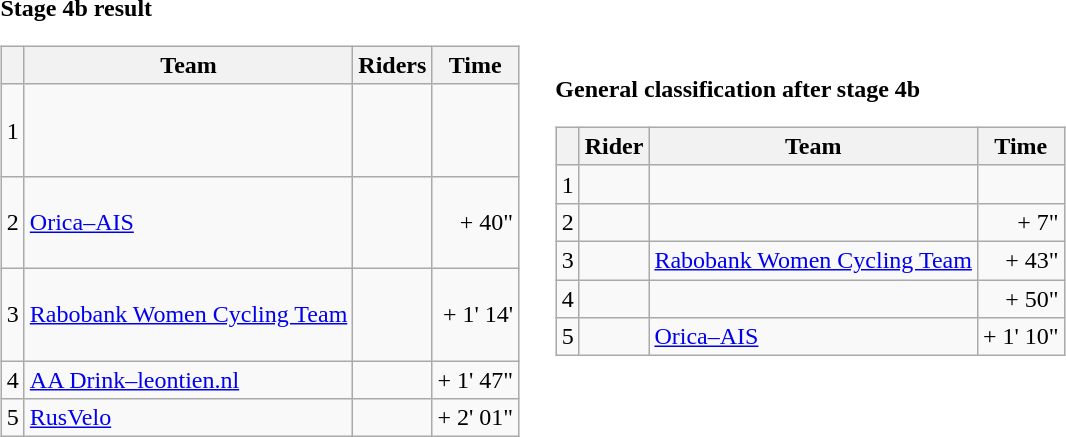<table>
<tr>
<td><strong>Stage 4b result</strong><br><table class="wikitable">
<tr>
<th></th>
<th>Team</th>
<th>Riders</th>
<th>Time</th>
</tr>
<tr>
<td>1</td>
<td><strong></strong></td>
<td><br><br><br></td>
<td align="right"></td>
</tr>
<tr>
<td>2</td>
<td><a href='#'>Orica–AIS</a></td>
<td><br><br><br></td>
<td align="right">+ 40"</td>
</tr>
<tr>
<td>3</td>
<td><a href='#'>Rabobank Women Cycling Team</a></td>
<td><br><br><br></td>
<td align="right">+ 1' 14'</td>
</tr>
<tr>
<td>4</td>
<td><a href='#'>AA Drink–leontien.nl</a></td>
<td></td>
<td align="right">+ 1' 47"</td>
</tr>
<tr>
<td>5</td>
<td><a href='#'>RusVelo</a></td>
<td></td>
<td align="right">+ 2' 01"</td>
</tr>
</table>
</td>
<td></td>
<td><strong>General classification after stage 4b</strong><br><table class="wikitable">
<tr>
<th></th>
<th>Rider</th>
<th>Team</th>
<th>Time</th>
</tr>
<tr>
<td>1</td>
<td></td>
<td></td>
<td align="right"></td>
</tr>
<tr>
<td>2</td>
<td></td>
<td></td>
<td align="right">+ 7"</td>
</tr>
<tr>
<td>3</td>
<td></td>
<td><a href='#'>Rabobank Women Cycling Team</a></td>
<td align="right">+ 43"</td>
</tr>
<tr>
<td>4</td>
<td></td>
<td></td>
<td align="right">+ 50"</td>
</tr>
<tr>
<td>5</td>
<td></td>
<td><a href='#'>Orica–AIS</a></td>
<td align="right">+ 1' 10"</td>
</tr>
</table>
</td>
</tr>
</table>
